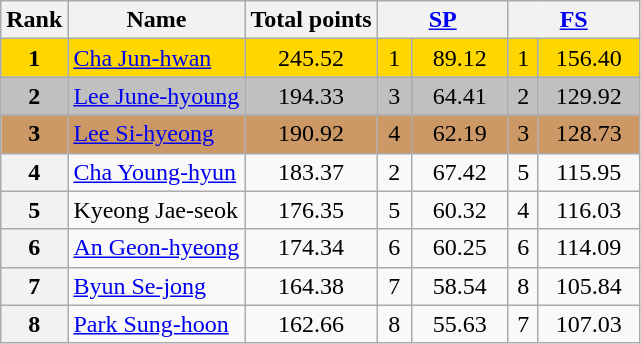<table class="wikitable sortable">
<tr>
<th>Rank</th>
<th>Name</th>
<th>Total points</th>
<th colspan="2" width="80px"><a href='#'>SP</a></th>
<th colspan="2" width="80px"><a href='#'>FS</a></th>
</tr>
<tr bgcolor="gold">
<td align="center"><strong>1</strong></td>
<td><a href='#'>Cha Jun-hwan</a></td>
<td align="center">245.52</td>
<td align="center">1</td>
<td align="center">89.12</td>
<td align="center">1</td>
<td align="center">156.40</td>
</tr>
<tr bgcolor="silver">
<td align="center"><strong>2</strong></td>
<td><a href='#'>Lee June-hyoung</a></td>
<td align="center">194.33</td>
<td align="center">3</td>
<td align="center">64.41</td>
<td align="center">2</td>
<td align="center">129.92</td>
</tr>
<tr bgcolor="cc9966">
<td align="center"><strong>3</strong></td>
<td><a href='#'>Lee Si-hyeong</a></td>
<td align="center">190.92</td>
<td align="center">4</td>
<td align="center">62.19</td>
<td align="center">3</td>
<td align="center">128.73</td>
</tr>
<tr>
<th>4</th>
<td><a href='#'>Cha Young-hyun</a></td>
<td align="center">183.37</td>
<td align="center">2</td>
<td align="center">67.42</td>
<td align="center">5</td>
<td align="center">115.95</td>
</tr>
<tr>
<th>5</th>
<td>Kyeong Jae-seok</td>
<td align="center">176.35</td>
<td align="center">5</td>
<td align="center">60.32</td>
<td align="center">4</td>
<td align="center">116.03</td>
</tr>
<tr>
<th>6</th>
<td><a href='#'>An Geon-hyeong</a></td>
<td align="center">174.34</td>
<td align="center">6</td>
<td align="center">60.25</td>
<td align="center">6</td>
<td align="center">114.09</td>
</tr>
<tr>
<th>7</th>
<td><a href='#'>Byun Se-jong</a></td>
<td align="center">164.38</td>
<td align="center">7</td>
<td align="center">58.54</td>
<td align="center">8</td>
<td align="center">105.84</td>
</tr>
<tr>
<th>8</th>
<td><a href='#'>Park Sung-hoon</a></td>
<td align="center">162.66</td>
<td align="center">8</td>
<td align="center">55.63</td>
<td align="center">7</td>
<td align="center">107.03</td>
</tr>
</table>
